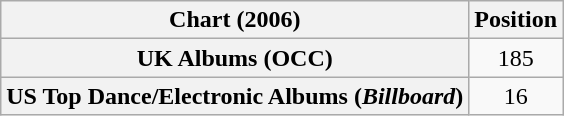<table class="wikitable sortable plainrowheaders" style="text-align:center">
<tr>
<th scope="col">Chart (2006)</th>
<th scope="col">Position</th>
</tr>
<tr>
<th scope="row">UK Albums (OCC)</th>
<td>185</td>
</tr>
<tr>
<th scope="row">US Top Dance/Electronic Albums (<em>Billboard</em>)</th>
<td>16</td>
</tr>
</table>
